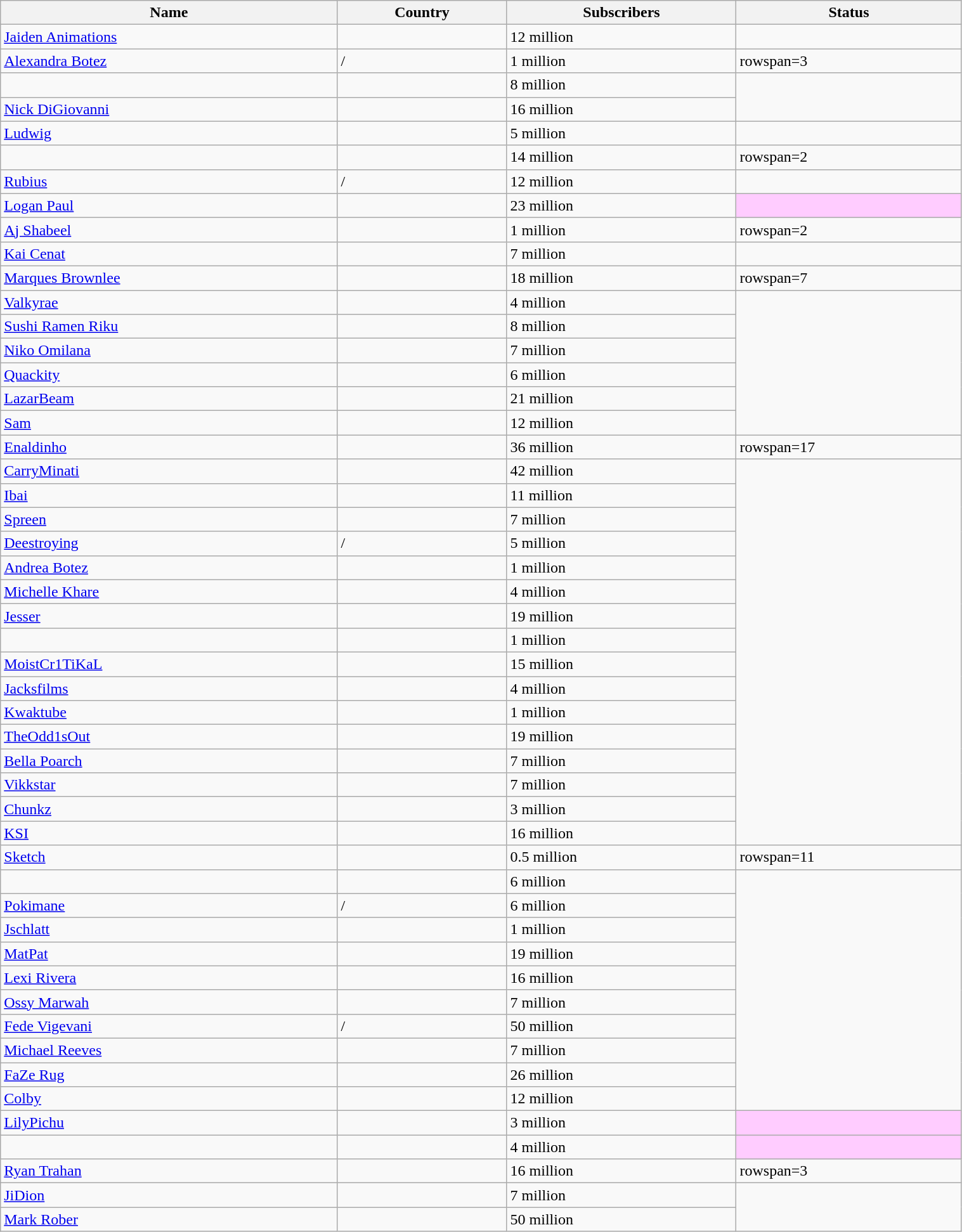<table class="wikitable sortable center" width=80%>
<tr>
<th>Name</th>
<th>Country</th>
<th>Subscribers</th>
<th>Status</th>
</tr>
<tr>
<td><a href='#'>Jaiden Animations</a></td>
<td></td>
<td>12 million</td>
<td></td>
</tr>
<tr>
<td><a href='#'>Alexandra Botez</a></td>
<td>/</td>
<td>1 million</td>
<td>rowspan=3 </td>
</tr>
<tr>
<td></td>
<td></td>
<td>8 million</td>
</tr>
<tr>
<td><a href='#'>Nick DiGiovanni</a></td>
<td></td>
<td>16 million</td>
</tr>
<tr>
<td><a href='#'>Ludwig</a></td>
<td></td>
<td>5 million</td>
<td></td>
</tr>
<tr>
<td></td>
<td></td>
<td>14 million</td>
<td>rowspan=2 </td>
</tr>
<tr>
<td><a href='#'>Rubius</a></td>
<td>/</td>
<td>12 million</td>
</tr>
<tr>
<td><a href='#'>Logan Paul</a></td>
<td></td>
<td>23 million</td>
<td style="background:#fcf"></td>
</tr>
<tr>
<td><a href='#'>Aj Shabeel</a></td>
<td></td>
<td>1 million</td>
<td>rowspan=2 </td>
</tr>
<tr>
<td><a href='#'>Kai Cenat</a></td>
<td></td>
<td>7 million</td>
</tr>
<tr>
<td><a href='#'>Marques Brownlee</a></td>
<td></td>
<td>18 million</td>
<td>rowspan=7 </td>
</tr>
<tr>
<td><a href='#'>Valkyrae</a></td>
<td></td>
<td>4 million</td>
</tr>
<tr>
<td><a href='#'>Sushi Ramen Riku</a></td>
<td></td>
<td>8 million</td>
</tr>
<tr>
<td><a href='#'>Niko Omilana</a></td>
<td></td>
<td>7 million</td>
</tr>
<tr>
<td><a href='#'>Quackity</a></td>
<td></td>
<td>6 million</td>
</tr>
<tr>
<td><a href='#'>LazarBeam</a></td>
<td></td>
<td>21 million</td>
</tr>
<tr>
<td><a href='#'>Sam</a></td>
<td></td>
<td>12 million</td>
</tr>
<tr>
<td><a href='#'>Enaldinho</a></td>
<td></td>
<td>36 million</td>
<td>rowspan=17 </td>
</tr>
<tr>
<td><a href='#'>CarryMinati</a></td>
<td></td>
<td>42 million</td>
</tr>
<tr>
<td><a href='#'>Ibai</a></td>
<td></td>
<td>11 million</td>
</tr>
<tr>
<td><a href='#'>Spreen</a></td>
<td></td>
<td>7 million</td>
</tr>
<tr>
<td><a href='#'>Deestroying</a></td>
<td>/</td>
<td>5 million</td>
</tr>
<tr>
<td><a href='#'>Andrea Botez</a></td>
<td></td>
<td>1 million</td>
</tr>
<tr>
<td><a href='#'>Michelle Khare</a></td>
<td></td>
<td>4 million</td>
</tr>
<tr>
<td><a href='#'>Jesser</a></td>
<td></td>
<td>19 million</td>
</tr>
<tr>
<td></td>
<td></td>
<td>1 million</td>
</tr>
<tr>
<td><a href='#'>MoistCr1TiKaL</a></td>
<td></td>
<td>15 million</td>
</tr>
<tr>
<td><a href='#'>Jacksfilms</a></td>
<td></td>
<td>4 million</td>
</tr>
<tr>
<td><a href='#'>Kwaktube</a></td>
<td></td>
<td>1 million</td>
</tr>
<tr>
<td><a href='#'>TheOdd1sOut</a></td>
<td></td>
<td>19 million</td>
</tr>
<tr>
<td><a href='#'>Bella Poarch</a></td>
<td></td>
<td>7 million</td>
</tr>
<tr>
<td><a href='#'>Vikkstar</a></td>
<td></td>
<td>7 million</td>
</tr>
<tr>
<td><a href='#'>Chunkz</a></td>
<td></td>
<td>3 million</td>
</tr>
<tr>
<td><a href='#'>KSI</a></td>
<td></td>
<td>16 million</td>
</tr>
<tr>
<td><a href='#'>Sketch</a></td>
<td></td>
<td>0.5 million</td>
<td>rowspan=11 </td>
</tr>
<tr>
<td></td>
<td></td>
<td>6 million</td>
</tr>
<tr>
<td><a href='#'>Pokimane</a></td>
<td>/</td>
<td>6 million</td>
</tr>
<tr>
<td><a href='#'>Jschlatt</a></td>
<td></td>
<td>1 million</td>
</tr>
<tr>
<td><a href='#'>MatPat</a></td>
<td></td>
<td>19 million</td>
</tr>
<tr>
<td><a href='#'>Lexi Rivera</a></td>
<td></td>
<td>16 million</td>
</tr>
<tr>
<td><a href='#'>Ossy Marwah</a></td>
<td></td>
<td>7 million</td>
</tr>
<tr>
<td><a href='#'>Fede Vigevani</a></td>
<td>/</td>
<td>50 million</td>
</tr>
<tr>
<td><a href='#'>Michael Reeves</a></td>
<td></td>
<td>7 million</td>
</tr>
<tr>
<td><a href='#'>FaZe Rug</a></td>
<td></td>
<td>26 million</td>
</tr>
<tr>
<td><a href='#'>Colby</a></td>
<td></td>
<td>12 million</td>
</tr>
<tr>
<td><a href='#'>LilyPichu</a></td>
<td></td>
<td>3 million</td>
<td style="background:#fcf"></td>
</tr>
<tr>
<td></td>
<td></td>
<td>4 million</td>
<td style="background:#fcf"></td>
</tr>
<tr>
<td><a href='#'>Ryan Trahan</a></td>
<td></td>
<td>16 million</td>
<td>rowspan=3 </td>
</tr>
<tr>
<td><a href='#'>JiDion</a></td>
<td></td>
<td>7 million</td>
</tr>
<tr>
<td><a href='#'>Mark Rober</a></td>
<td></td>
<td>50 million</td>
</tr>
</table>
